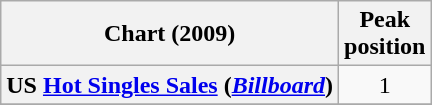<table class="wikitable plainrowheaders" style="text-align:center">
<tr>
<th scope="col">Chart (2009)</th>
<th scope="col">Peak<br> position</th>
</tr>
<tr>
<th scope="row">US <a href='#'>Hot Singles Sales</a> (<em><a href='#'>Billboard</a></em>)</th>
<td>1</td>
</tr>
<tr>
</tr>
</table>
